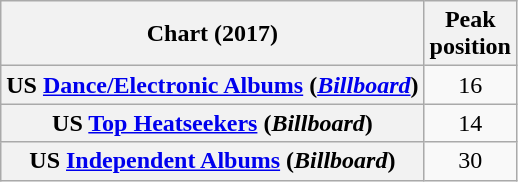<table class="wikitable sortable plainrowheaders" style="text-align:center">
<tr>
<th scope="col">Chart (2017)</th>
<th scope="col">Peak<br>position</th>
</tr>
<tr>
<th scope="row">US <a href='#'>Dance/Electronic Albums</a> (<em><a href='#'>Billboard</a></em>)</th>
<td>16</td>
</tr>
<tr>
<th scope="row">US <a href='#'>Top Heatseekers</a> (<em>Billboard</em>)</th>
<td>14</td>
</tr>
<tr>
<th scope="row">US <a href='#'>Independent Albums</a> (<em>Billboard</em>)</th>
<td>30</td>
</tr>
</table>
